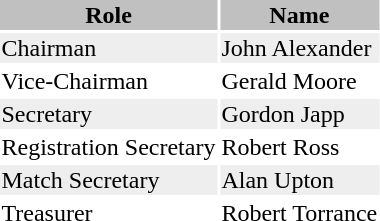<table class="toccolours">
<tr>
<th style="background:silver;">Role</th>
<th style="background:silver;">Name</th>
</tr>
<tr style="background:#eee;">
<td>Chairman</td>
<td> John Alexander</td>
</tr>
<tr>
<td>Vice-Chairman</td>
<td> Gerald Moore</td>
</tr>
<tr style="background:#eee;">
<td>Secretary</td>
<td> Gordon Japp</td>
</tr>
<tr>
<td>Registration Secretary</td>
<td> Robert Ross</td>
</tr>
<tr style="background:#eee;">
<td>Match Secretary</td>
<td> Alan Upton</td>
</tr>
<tr>
<td>Treasurer</td>
<td> Robert Torrance</td>
</tr>
<tr style="background:#eee;">
</tr>
</table>
